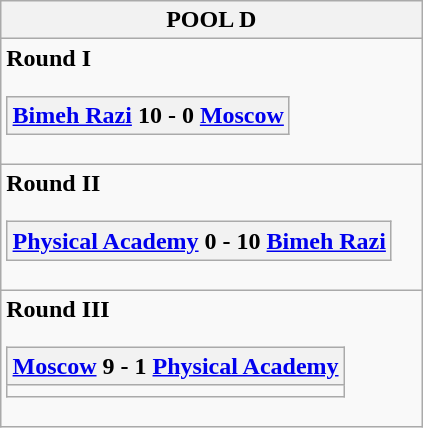<table class="wikitable outercollapse">
<tr>
<th>POOL D</th>
</tr>
<tr>
<td><strong>Round I</strong><br><table class="wikitable collapsible innercollapse">
<tr>
<th> <a href='#'>Bimeh Razi</a> 10 - 0  <a href='#'>Moscow</a></th>
</tr>
</table>
</td>
</tr>
<tr>
<td><strong>Round II</strong><br><table class="wikitable collapsible innercollapse">
<tr>
<th> <a href='#'>Physical Academy</a> 0 - 10  <a href='#'>Bimeh Razi</a></th>
</tr>
</table>
</td>
</tr>
<tr>
<td><strong>Round III</strong><br><table class="wikitable collapsible innercollapse">
<tr>
<th> <a href='#'>Moscow</a> 9 - 1  <a href='#'>Physical Academy</a></th>
</tr>
<tr>
<td></td>
</tr>
</table>
</td>
</tr>
</table>
